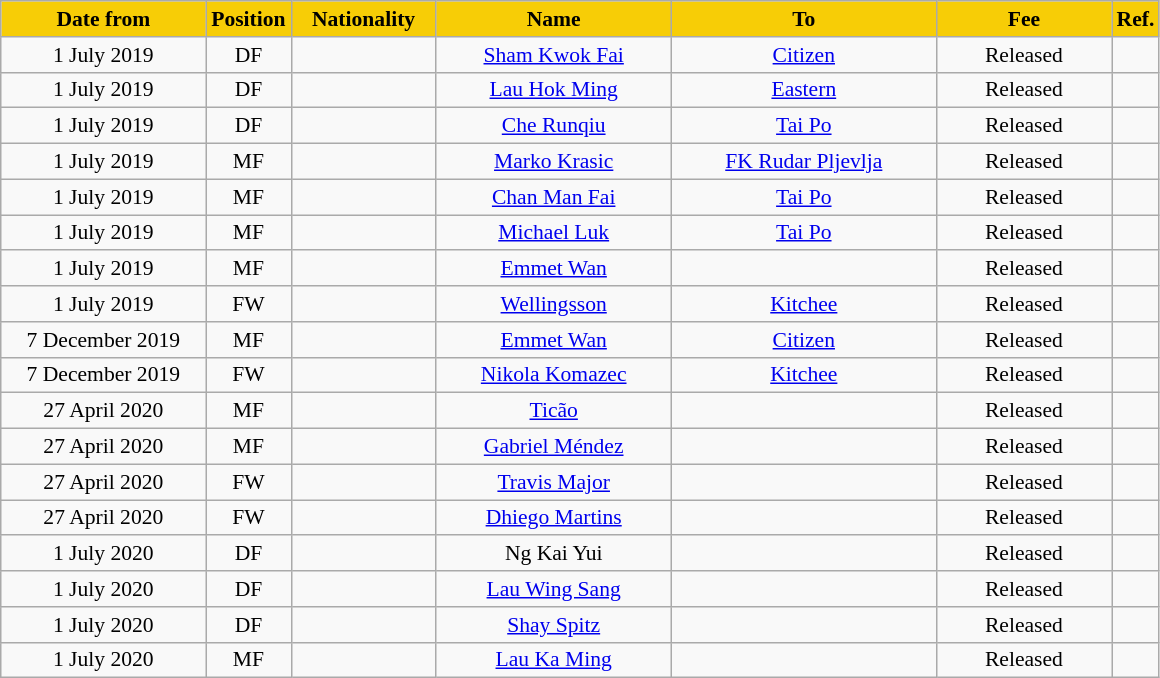<table class="wikitable"  style="text-align:center; font-size:90%;">
<tr>
<th style="background:#f7cd06; color:#000000; width:130px;">Date from</th>
<th style="background:#f7cd06; color:#000000; width:50px;">Position</th>
<th style="background:#f7cd06; color:#000000; width:90px;">Nationality</th>
<th style="background:#f7cd06; color:#000000; width:150px;">Name</th>
<th style="background:#f7cd06; color:#000000; width:170px;">To</th>
<th style="background:#f7cd06; color:#000000; width:110px;">Fee</th>
<th style="background:#f7cd06; color:#000000; width:25px;">Ref.</th>
</tr>
<tr>
<td>1 July 2019</td>
<td>DF</td>
<td></td>
<td><a href='#'>Sham Kwok Fai</a></td>
<td><a href='#'>Citizen</a></td>
<td>Released</td>
<td></td>
</tr>
<tr>
<td>1 July 2019</td>
<td>DF</td>
<td></td>
<td><a href='#'>Lau Hok Ming</a></td>
<td><a href='#'>Eastern</a></td>
<td>Released</td>
<td></td>
</tr>
<tr>
<td>1 July 2019</td>
<td>DF</td>
<td></td>
<td><a href='#'>Che Runqiu</a></td>
<td><a href='#'>Tai Po</a></td>
<td>Released</td>
<td></td>
</tr>
<tr>
<td>1 July 2019</td>
<td>MF</td>
<td></td>
<td><a href='#'>Marko Krasic</a></td>
<td> <a href='#'>FK Rudar Pljevlja</a></td>
<td>Released</td>
<td></td>
</tr>
<tr>
<td>1 July 2019</td>
<td>MF</td>
<td></td>
<td><a href='#'>Chan Man Fai</a></td>
<td><a href='#'>Tai Po</a></td>
<td>Released</td>
<td></td>
</tr>
<tr>
<td>1 July 2019</td>
<td>MF</td>
<td></td>
<td><a href='#'>Michael Luk</a></td>
<td><a href='#'>Tai Po</a></td>
<td>Released</td>
<td></td>
</tr>
<tr>
<td>1 July 2019</td>
<td>MF</td>
<td></td>
<td><a href='#'>Emmet Wan</a></td>
<td></td>
<td>Released</td>
<td></td>
</tr>
<tr>
<td>1 July 2019</td>
<td>FW</td>
<td></td>
<td><a href='#'>Wellingsson</a></td>
<td><a href='#'>Kitchee</a></td>
<td>Released</td>
<td></td>
</tr>
<tr>
<td>7 December 2019</td>
<td>MF</td>
<td></td>
<td><a href='#'>Emmet Wan</a></td>
<td><a href='#'>Citizen</a></td>
<td>Released</td>
<td></td>
</tr>
<tr>
<td>7 December 2019</td>
<td>FW</td>
<td></td>
<td><a href='#'>Nikola Komazec</a></td>
<td><a href='#'>Kitchee</a></td>
<td>Released</td>
<td></td>
</tr>
<tr>
<td>27 April 2020</td>
<td>MF</td>
<td></td>
<td><a href='#'>Ticão</a></td>
<td></td>
<td>Released</td>
<td></td>
</tr>
<tr>
<td>27 April 2020</td>
<td>MF</td>
<td></td>
<td><a href='#'>Gabriel Méndez</a></td>
<td></td>
<td>Released</td>
<td></td>
</tr>
<tr>
<td>27 April 2020</td>
<td>FW</td>
<td></td>
<td><a href='#'>Travis Major</a></td>
<td></td>
<td>Released</td>
<td></td>
</tr>
<tr>
<td>27 April 2020</td>
<td>FW</td>
<td></td>
<td><a href='#'>Dhiego Martins</a></td>
<td></td>
<td>Released</td>
<td></td>
</tr>
<tr>
<td>1 July 2020</td>
<td>DF</td>
<td></td>
<td>Ng Kai Yui</td>
<td></td>
<td>Released</td>
<td></td>
</tr>
<tr>
<td>1 July 2020</td>
<td>DF</td>
<td></td>
<td><a href='#'>Lau Wing Sang</a></td>
<td></td>
<td>Released</td>
<td></td>
</tr>
<tr>
<td>1 July 2020</td>
<td>DF</td>
<td>  </td>
<td><a href='#'>Shay Spitz</a></td>
<td></td>
<td>Released</td>
<td></td>
</tr>
<tr>
<td>1 July 2020</td>
<td>MF</td>
<td></td>
<td><a href='#'>Lau Ka Ming</a></td>
<td></td>
<td>Released</td>
<td></td>
</tr>
</table>
